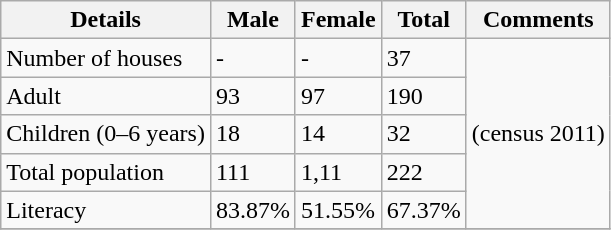<table class="wikitable sortable">
<tr>
<th>Details</th>
<th>Male</th>
<th>Female</th>
<th>Total</th>
<th>Comments</th>
</tr>
<tr>
<td>Number of houses</td>
<td>-</td>
<td>-</td>
<td>37</td>
<td rowspan="5">(census 2011) </td>
</tr>
<tr>
<td>Adult</td>
<td>93</td>
<td>97</td>
<td>190</td>
</tr>
<tr>
<td>Children (0–6 years)</td>
<td>18</td>
<td>14</td>
<td>32</td>
</tr>
<tr>
<td>Total population</td>
<td>111</td>
<td>1,11</td>
<td>222</td>
</tr>
<tr>
<td>Literacy</td>
<td>83.87%</td>
<td>51.55%</td>
<td>67.37%</td>
</tr>
<tr>
</tr>
</table>
